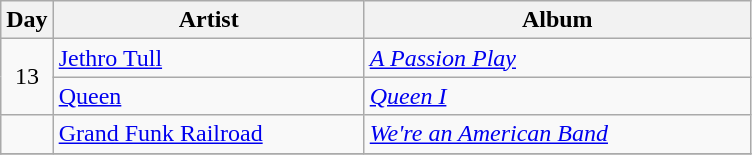<table class="wikitable" border="1">
<tr>
<th>Day</th>
<th width="200">Artist</th>
<th width="250">Album</th>
</tr>
<tr>
<td rowspan="2" style="text-align:center;">13</td>
<td><a href='#'>Jethro Tull</a></td>
<td><em><a href='#'>A Passion Play</a></em></td>
</tr>
<tr>
<td><a href='#'>Queen</a></td>
<td><em><a href='#'>Queen I</a></em></td>
</tr>
<tr>
<td style="text-align:center;" rowspan="1"></td>
<td><a href='#'>Grand Funk Railroad</a></td>
<td><em><a href='#'>We're an American Band</a></em></td>
</tr>
<tr>
</tr>
</table>
